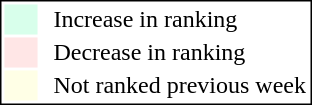<table style="border:1px solid black; float:right;">
<tr>
<td style="background:#D8FFEB; width:20px;"></td>
<td> </td>
<td>Increase in ranking</td>
</tr>
<tr>
<td style="background:#FFE6E6; width:20px;"></td>
<td> </td>
<td>Decrease in ranking</td>
</tr>
<tr>
<td style="background:#FFFFE6; width:20px;"></td>
<td> </td>
<td>Not ranked previous week</td>
</tr>
</table>
